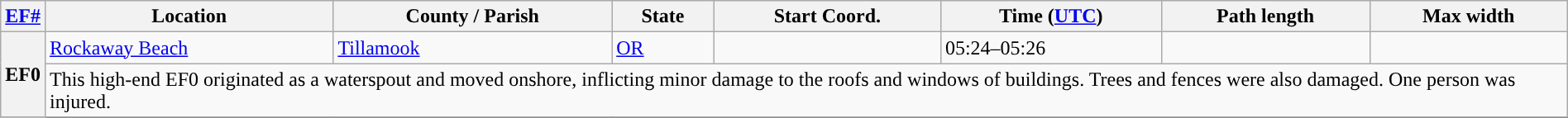<table class="wikitable sortable" style="width:100%;">
<tr>
<th scope="col" width="2%" align="center"><a href='#'>EF#</a></th>
<th scope="col" align="center" class="unsortable">Location</th>
<th scope="col" align="center" class="unsortable">County / Parish</th>
<th scope="col" align="center">State</th>
<th scope="col" align="center">Start Coord.</th>
<th scope="col" align="center">Time (<a href='#'>UTC</a>)</th>
<th scope="col" align="center">Path length</th>
<th scope="col" align="center">Max width</th>
</tr>
<tr>
<th scope="row" rowspan="2" style="background-color:#">EF0</th>
<td><a href='#'>Rockaway Beach</a></td>
<td><a href='#'>Tillamook</a></td>
<td><a href='#'>OR</a></td>
<td></td>
<td>05:24–05:26</td>
<td></td>
<td></td>
</tr>
<tr class="expand-child">
<td colspan="8" style=" border-bottom: 1px solid black;">This high-end EF0 originated as a waterspout and moved onshore, inflicting minor damage to the roofs and windows of buildings. Trees and fences were also damaged. One person was injured.</td>
</tr>
<tr>
</tr>
</table>
